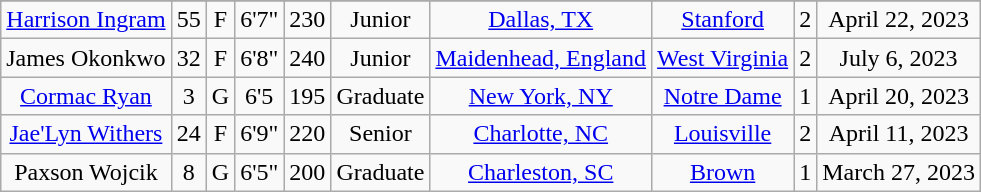<table class="wikitable sortable" style="text-align: center">
<tr align=center>
</tr>
<tr>
<td sortname><a href='#'>Harrison Ingram</a></td>
<td>55</td>
<td>F</td>
<td>6'7"</td>
<td>230</td>
<td>Junior</td>
<td><a href='#'>Dallas, TX</a></td>
<td><a href='#'>Stanford</a></td>
<td>2</td>
<td>April 22, 2023</td>
</tr>
<tr>
<td sortname>James Okonkwo</td>
<td>32</td>
<td>F</td>
<td>6'8"</td>
<td>240</td>
<td>Junior</td>
<td><a href='#'>Maidenhead, England</a></td>
<td><a href='#'>West Virginia</a></td>
<td>2</td>
<td>July 6, 2023</td>
</tr>
<tr>
<td sortname><a href='#'>Cormac Ryan</a></td>
<td>3</td>
<td>G</td>
<td>6'5</td>
<td>195</td>
<td>Graduate</td>
<td><a href='#'>New York, NY</a></td>
<td><a href='#'>Notre Dame</a></td>
<td>1</td>
<td>April 20, 2023</td>
</tr>
<tr>
<td sortname><a href='#'>Jae'Lyn Withers</a></td>
<td>24</td>
<td>F</td>
<td>6'9"</td>
<td>220</td>
<td>Senior</td>
<td><a href='#'>Charlotte, NC</a></td>
<td><a href='#'>Louisville</a></td>
<td>2</td>
<td>April 11, 2023</td>
</tr>
<tr>
<td sortname>Paxson Wojcik</td>
<td>8</td>
<td>G</td>
<td>6'5"</td>
<td>200</td>
<td>Graduate</td>
<td><a href='#'>Charleston, SC</a></td>
<td><a href='#'>Brown</a></td>
<td>1</td>
<td>March 27, 2023</td>
</tr>
</table>
